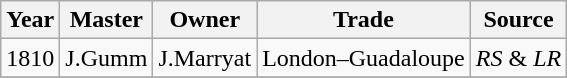<table class=" wikitable">
<tr>
<th>Year</th>
<th>Master</th>
<th>Owner</th>
<th>Trade</th>
<th>Source</th>
</tr>
<tr>
<td>1810</td>
<td>J.Gumm</td>
<td>J.Marryat</td>
<td>London–Guadaloupe</td>
<td><em>RS</em> & <em>LR</em></td>
</tr>
<tr>
</tr>
</table>
